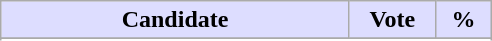<table class="wikitable">
<tr>
<th style="background:#ddf; width:225px;">Candidate</th>
<th style="background:#ddf; width:50px;">Vote</th>
<th style="background:#ddf; width:30px;">%</th>
</tr>
<tr>
</tr>
<tr>
</tr>
</table>
